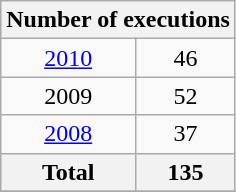<table class="wikitable" style="text-align:center;">
<tr>
<th colspan="2">Number of executions</th>
</tr>
<tr>
<td><a href='#'>2010</a></td>
<td>46</td>
</tr>
<tr>
<td>2009</td>
<td>52</td>
</tr>
<tr>
<td><a href='#'>2008</a></td>
<td>37</td>
</tr>
<tr>
<th>Total</th>
<th>135</th>
</tr>
<tr>
</tr>
</table>
